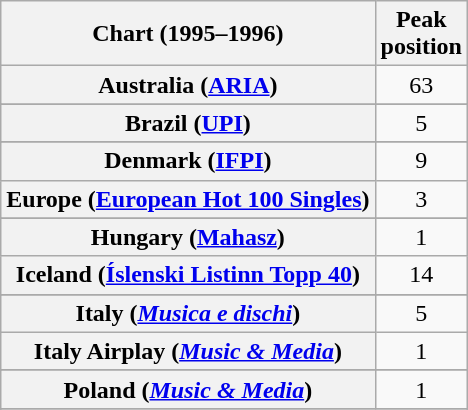<table class="wikitable plainrowheaders sortable" style="text-align:center">
<tr>
<th scope="col">Chart (1995–1996)</th>
<th scope="col">Peak<br>position</th>
</tr>
<tr>
<th scope="row">Australia (<a href='#'>ARIA</a>)</th>
<td>63</td>
</tr>
<tr>
</tr>
<tr>
</tr>
<tr>
</tr>
<tr>
<th scope="row">Brazil (<a href='#'>UPI</a>)</th>
<td>5</td>
</tr>
<tr>
</tr>
<tr>
</tr>
<tr>
<th scope="row">Denmark (<a href='#'>IFPI</a>)</th>
<td>9</td>
</tr>
<tr>
<th scope="row">Europe (<a href='#'>European Hot 100 Singles</a>)</th>
<td>3</td>
</tr>
<tr>
</tr>
<tr>
</tr>
<tr>
</tr>
<tr>
<th scope="row">Hungary (<a href='#'>Mahasz</a>)</th>
<td>1</td>
</tr>
<tr>
<th scope="row">Iceland (<a href='#'>Íslenski Listinn Topp 40</a>)</th>
<td>14</td>
</tr>
<tr>
</tr>
<tr>
<th scope="row">Italy (<em><a href='#'>Musica e dischi</a></em>)</th>
<td>5</td>
</tr>
<tr>
<th scope="row">Italy Airplay (<em><a href='#'>Music & Media</a></em>)</th>
<td>1</td>
</tr>
<tr>
</tr>
<tr>
</tr>
<tr>
</tr>
<tr>
<th scope="row">Poland (<em><a href='#'>Music & Media</a></em>)</th>
<td>1</td>
</tr>
<tr>
</tr>
<tr>
</tr>
<tr>
</tr>
<tr>
</tr>
<tr>
</tr>
<tr>
</tr>
<tr>
</tr>
<tr>
</tr>
</table>
